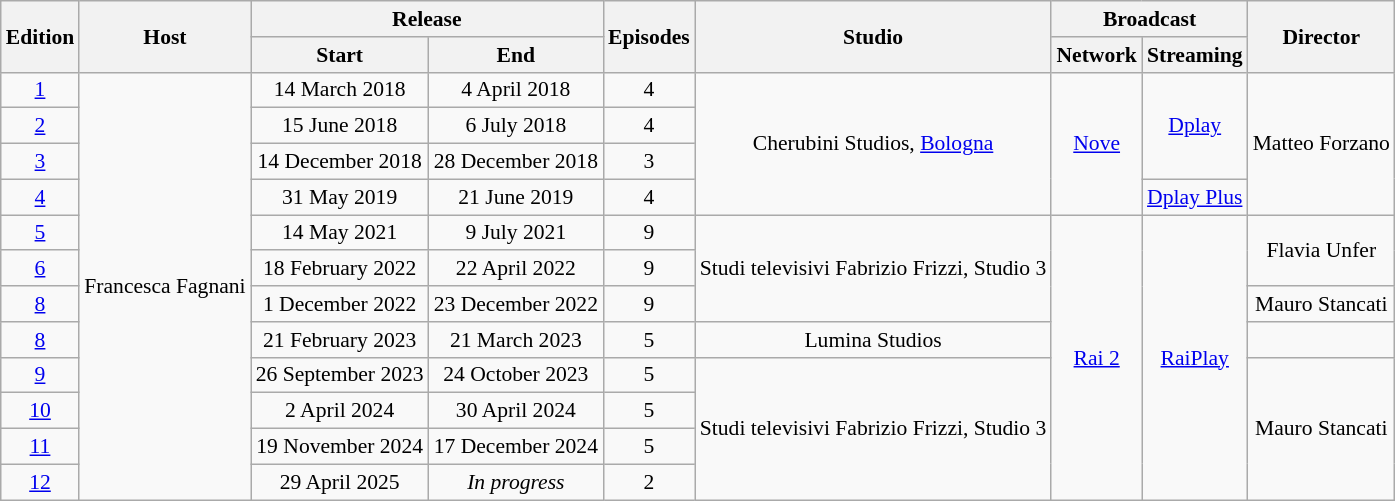<table class="wikitable" style="font-size:90%; text-align:center">
<tr>
<th rowspan="2">Edition</th>
<th rowspan="2">Host</th>
<th colspan="2">Release</th>
<th rowspan="2">Episodes</th>
<th rowspan="2">Studio</th>
<th colspan="2">Broadcast</th>
<th rowspan="2">Director</th>
</tr>
<tr>
<th>Start</th>
<th>End</th>
<th>Network</th>
<th>Streaming</th>
</tr>
<tr>
<td><a href='#'>1</a></td>
<td rowspan="12">Francesca Fagnani</td>
<td>14 March 2018</td>
<td>4 April 2018</td>
<td>4</td>
<td rowspan="4">Cherubini Studios, <a href='#'>Bologna</a></td>
<td rowspan="4"><a href='#'>Nove</a></td>
<td rowspan="3"><a href='#'>Dplay</a></td>
<td rowspan="4">Matteo Forzano</td>
</tr>
<tr>
<td><a href='#'>2</a></td>
<td>15 June 2018</td>
<td>6 July 2018</td>
<td>4</td>
</tr>
<tr>
<td><a href='#'>3</a></td>
<td>14 December 2018</td>
<td>28 December 2018</td>
<td>3</td>
</tr>
<tr>
<td><a href='#'>4</a></td>
<td>31 May 2019</td>
<td>21 June 2019</td>
<td>4</td>
<td><a href='#'>Dplay Plus</a></td>
</tr>
<tr>
<td><a href='#'>5</a></td>
<td>14 May 2021</td>
<td>9 July 2021</td>
<td>9</td>
<td rowspan="3">Studi televisivi Fabrizio Frizzi, Studio 3</td>
<td rowspan="8"><a href='#'>Rai 2</a></td>
<td rowspan="8"><a href='#'>RaiPlay</a></td>
<td rowspan="2">Flavia Unfer</td>
</tr>
<tr>
<td><a href='#'>6</a></td>
<td>18 February 2022</td>
<td>22 April 2022</td>
<td>9</td>
</tr>
<tr>
<td><a href='#'>8</a></td>
<td>1 December 2022</td>
<td>23 December 2022</td>
<td>9</td>
<td>Mauro Stancati</td>
</tr>
<tr>
<td><a href='#'>8</a></td>
<td>21 February 2023</td>
<td>21 March 2023</td>
<td>5</td>
<td>Lumina Studios</td>
<td></td>
</tr>
<tr>
<td><a href='#'>9</a></td>
<td>26 September 2023</td>
<td>24 October 2023</td>
<td>5</td>
<td rowspan="4">Studi televisivi Fabrizio Frizzi, Studio 3</td>
<td rowspan="4">Mauro Stancati</td>
</tr>
<tr>
<td><a href='#'>10</a></td>
<td>2 April 2024</td>
<td>30 April 2024</td>
<td>5</td>
</tr>
<tr>
<td><a href='#'>11</a></td>
<td>19 November 2024</td>
<td>17 December 2024</td>
<td>5</td>
</tr>
<tr>
<td><a href='#'>12</a></td>
<td>29 April 2025</td>
<td><em>In progress</em></td>
<td>2</td>
</tr>
</table>
